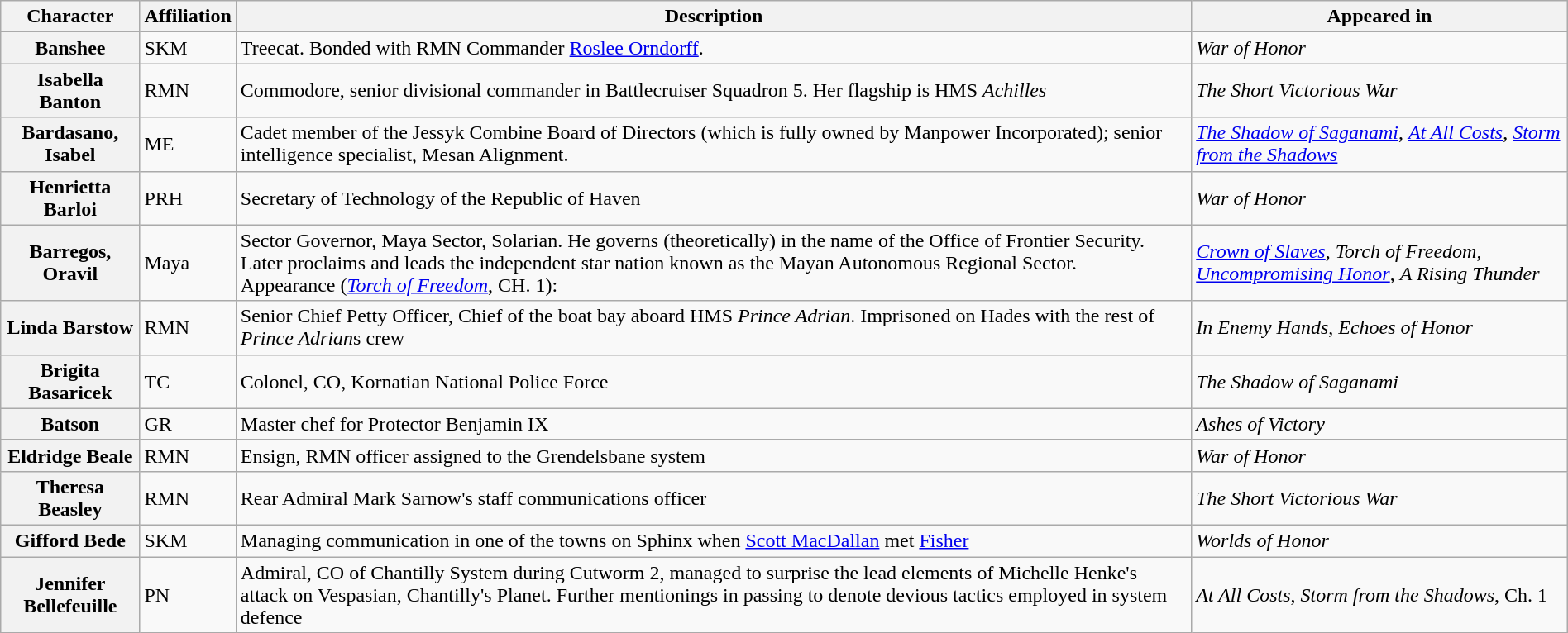<table class="wikitable" style="width: 100%">
<tr>
<th>Character</th>
<th>Affiliation</th>
<th>Description</th>
<th>Appeared in</th>
</tr>
<tr>
<th>Banshee</th>
<td>SKM</td>
<td>Treecat. Bonded with RMN Commander <a href='#'>Roslee Orndorff</a>.</td>
<td><em>War of Honor</em></td>
</tr>
<tr>
<th>Isabella Banton</th>
<td>RMN</td>
<td>Commodore, senior divisional commander in Battlecruiser Squadron 5. Her flagship is HMS <em>Achilles</em></td>
<td><em>The Short Victorious War</em></td>
</tr>
<tr>
<th>Bardasano, Isabel</th>
<td>ME</td>
<td>Cadet member of the Jessyk Combine Board of Directors (which is fully owned by Manpower Incorporated); senior intelligence specialist, Mesan Alignment.</td>
<td><em><a href='#'>The Shadow of Saganami</a></em>, <em><a href='#'>At All Costs</a></em>, <em><a href='#'>Storm from the Shadows</a></em></td>
</tr>
<tr>
<th>Henrietta Barloi</th>
<td>PRH</td>
<td>Secretary of Technology of the Republic of Haven</td>
<td><em>War of Honor</em></td>
</tr>
<tr>
<th>Barregos, Oravil</th>
<td>Maya<br></td>
<td>Sector Governor, Maya Sector, Solarian. He governs (theoretically) in the name of the Office of Frontier Security. Later proclaims and leads the independent star nation known as the Mayan Autonomous Regional Sector. <br>Appearance (<em><a href='#'>Torch of Freedom</a></em>, CH. 1): </td>
<td><em><a href='#'>Crown of Slaves</a></em>, <em>Torch of Freedom</em>, <em><a href='#'>Uncompromising Honor</a></em>, <em>A Rising Thunder</em></td>
</tr>
<tr>
<th>Linda Barstow</th>
<td>RMN</td>
<td>Senior Chief Petty Officer, Chief of the boat bay aboard HMS <em>Prince Adrian</em>. Imprisoned on Hades with the rest of <em>Prince Adrian</em>s crew</td>
<td><em>In Enemy Hands</em>, <em>Echoes of Honor</em></td>
</tr>
<tr>
<th>Brigita Basaricek</th>
<td>TC</td>
<td>Colonel, CO, Kornatian National Police Force</td>
<td><em>The Shadow of Saganami</em></td>
</tr>
<tr>
<th>Batson</th>
<td>GR</td>
<td>Master chef for Protector Benjamin IX</td>
<td><em>Ashes of Victory</em></td>
</tr>
<tr>
<th>Eldridge Beale</th>
<td>RMN</td>
<td>Ensign, RMN officer assigned to the Grendelsbane system</td>
<td><em>War of Honor</em></td>
</tr>
<tr>
<th>Theresa Beasley</th>
<td>RMN</td>
<td>Rear Admiral Mark Sarnow's staff communications officer</td>
<td><em>The Short Victorious War</em></td>
</tr>
<tr>
<th>Gifford Bede</th>
<td>SKM</td>
<td>Managing communication in one of the towns on Sphinx when <a href='#'>Scott MacDallan</a> met <a href='#'>Fisher</a></td>
<td><em>Worlds of Honor</em></td>
</tr>
<tr>
<th>Jennifer Bellefeuille</th>
<td>PN</td>
<td>Admiral, CO of Chantilly System during Cutworm 2, managed to surprise the lead elements of Michelle Henke's attack on Vespasian, Chantilly's Planet. Further mentionings in passing to denote devious tactics employed in system defence<br></td>
<td><em>At All Costs</em>, <em>Storm from the Shadows</em>, Ch. 1</td>
</tr>
</table>
